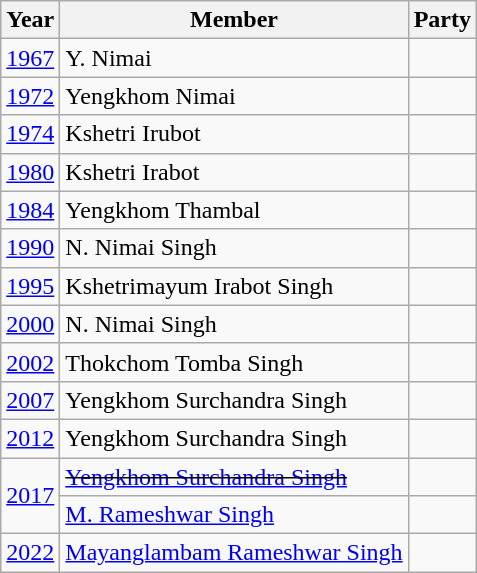<table class="wikitable sortable">
<tr>
<th>Year</th>
<th>Member</th>
<th colspan="2">Party</th>
</tr>
<tr>
<td><a href='#'>1967</a></td>
<td>Y. Nimai</td>
<td></td>
</tr>
<tr>
<td><a href='#'>1972</a></td>
<td>Yengkhom Nimai</td>
<td></td>
</tr>
<tr>
<td><a href='#'>1974</a></td>
<td>Kshetri Irubot</td>
<td></td>
</tr>
<tr>
<td><a href='#'>1980</a></td>
<td>Kshetri Irabot</td>
<td></td>
</tr>
<tr>
<td><a href='#'>1984</a></td>
<td>Yengkhom Thambal</td>
<td></td>
</tr>
<tr>
<td><a href='#'>1990</a></td>
<td>N. Nimai Singh</td>
<td></td>
</tr>
<tr>
<td><a href='#'>1995</a></td>
<td>Kshetrimayum Irabot Singh</td>
<td></td>
</tr>
<tr>
<td><a href='#'>2000</a></td>
<td>N. Nimai Singh</td>
<td></td>
</tr>
<tr>
<td><a href='#'>2002</a></td>
<td>Thokchom Tomba Singh</td>
<td></td>
</tr>
<tr>
<td><a href='#'>2007</a></td>
<td>Yengkhom Surchandra Singh</td>
<td></td>
</tr>
<tr>
<td><a href='#'>2012</a></td>
<td>Yengkhom Surchandra Singh</td>
<td></td>
</tr>
<tr>
<td rowspan=2><a href='#'>2017</a></td>
<td><s><a href='#'>Yengkhom Surchandra Singh</a></s></td>
<td></td>
</tr>
<tr>
<td><a href='#'>M. Rameshwar Singh</a></td>
<td></td>
</tr>
<tr>
<td><a href='#'>2022</a></td>
<td><a href='#'>Mayanglambam Rameshwar Singh</a></td>
<td></td>
</tr>
</table>
